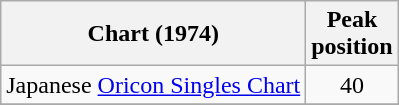<table class="wikitable">
<tr>
<th>Chart (1974)</th>
<th>Peak<br>position</th>
</tr>
<tr>
<td>Japanese <a href='#'>Oricon Singles Chart</a></td>
<td align="center">40</td>
</tr>
<tr>
</tr>
</table>
